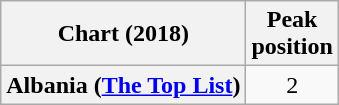<table class="wikitable sortable plainrowheaders" style="text-align:center">
<tr>
<th scope="col">Chart (2018)</th>
<th scope="col">Peak<br>position</th>
</tr>
<tr>
<th scope="row">Albania (<a href='#'>The Top List</a>)</th>
<td>2</td>
</tr>
</table>
